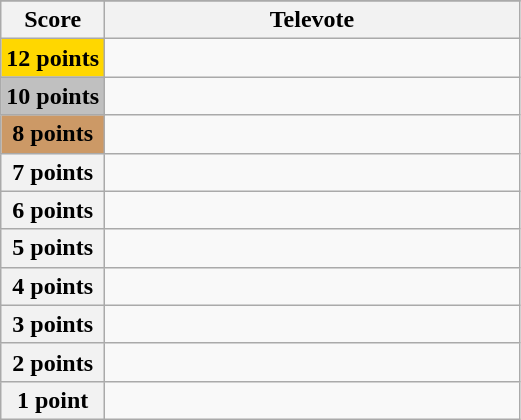<table class="wikitable">
<tr>
</tr>
<tr>
<th scope="col" width="20%">Score</th>
<th scope="col" width="80%">Televote</th>
</tr>
<tr>
<th scope="row" style="background:gold">12 points</th>
<td></td>
</tr>
<tr>
<th scope="row" style="background:silver">10 points</th>
<td></td>
</tr>
<tr>
<th scope="row" style="background:#CC9966">8 points</th>
<td></td>
</tr>
<tr>
<th scope="row">7 points</th>
<td></td>
</tr>
<tr>
<th scope="row">6 points</th>
<td></td>
</tr>
<tr>
<th scope="row">5 points</th>
<td></td>
</tr>
<tr>
<th scope="row">4 points</th>
<td></td>
</tr>
<tr>
<th scope="row">3 points</th>
<td></td>
</tr>
<tr>
<th scope="row">2 points</th>
<td></td>
</tr>
<tr>
<th scope="row">1 point</th>
<td></td>
</tr>
</table>
